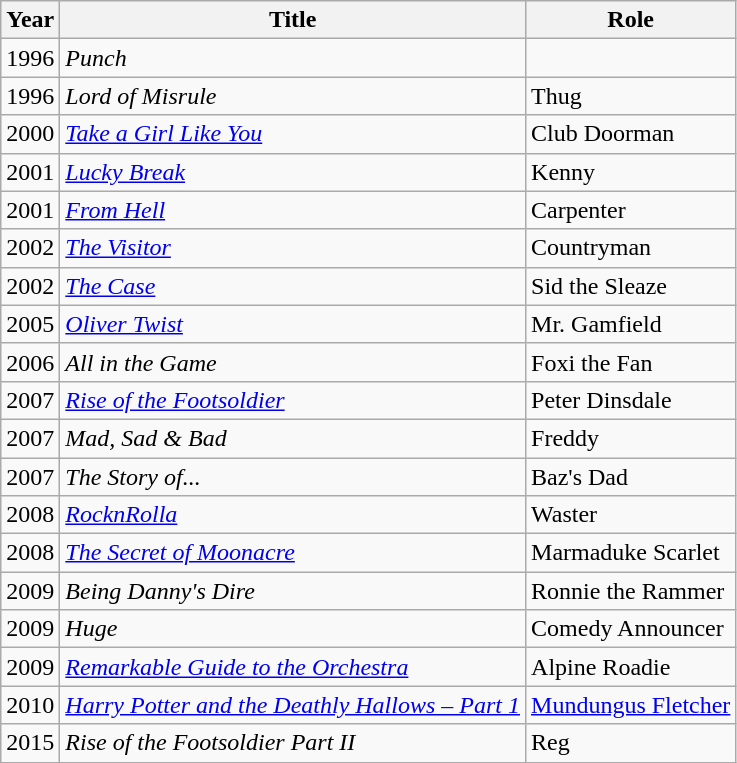<table class="wikitable sortable">
<tr>
<th>Year</th>
<th>Title</th>
<th>Role</th>
</tr>
<tr>
<td>1996</td>
<td><em>Punch</em></td>
<td></td>
</tr>
<tr>
<td>1996</td>
<td><em>Lord of Misrule</em></td>
<td>Thug</td>
</tr>
<tr>
<td>2000</td>
<td><em><a href='#'>Take a Girl Like You</a></em></td>
<td>Club Doorman</td>
</tr>
<tr>
<td>2001</td>
<td><em><a href='#'>Lucky Break</a></em></td>
<td>Kenny</td>
</tr>
<tr>
<td>2001</td>
<td><em><a href='#'>From Hell</a></em></td>
<td>Carpenter</td>
</tr>
<tr>
<td>2002</td>
<td><em><a href='#'>The Visitor</a></em></td>
<td>Countryman</td>
</tr>
<tr>
<td>2002</td>
<td><em><a href='#'>The Case</a></em></td>
<td>Sid the Sleaze</td>
</tr>
<tr>
<td>2005</td>
<td><em><a href='#'>Oliver Twist</a></em></td>
<td>Mr. Gamfield</td>
</tr>
<tr>
<td>2006</td>
<td><em>All in the Game</em></td>
<td>Foxi the Fan</td>
</tr>
<tr>
<td>2007</td>
<td><em><a href='#'>Rise of the Footsoldier</a></em></td>
<td>Peter Dinsdale</td>
</tr>
<tr>
<td>2007</td>
<td><em>Mad, Sad & Bad</em></td>
<td>Freddy</td>
</tr>
<tr>
<td>2007</td>
<td><em>The Story of...</em></td>
<td>Baz's Dad</td>
</tr>
<tr>
<td>2008</td>
<td><em><a href='#'>RocknRolla</a></em></td>
<td>Waster</td>
</tr>
<tr>
<td>2008</td>
<td><em><a href='#'>The Secret of Moonacre</a></em></td>
<td>Marmaduke Scarlet</td>
</tr>
<tr>
<td>2009</td>
<td><em>Being Danny's Dire</em></td>
<td>Ronnie the Rammer</td>
</tr>
<tr>
<td>2009</td>
<td><em>Huge</em></td>
<td>Comedy Announcer</td>
</tr>
<tr>
<td>2009</td>
<td><em><a href='#'>Remarkable Guide to the Orchestra</a></em></td>
<td>Alpine Roadie</td>
</tr>
<tr>
<td>2010</td>
<td><em><a href='#'>Harry Potter and the Deathly Hallows – Part 1</a></em></td>
<td><a href='#'>Mundungus Fletcher</a></td>
</tr>
<tr>
<td>2015</td>
<td><em>Rise of the Footsoldier Part II</em></td>
<td>Reg</td>
</tr>
</table>
